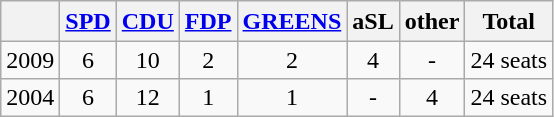<table class="wikitable" style="text-align:center">
<tr style="line-height:1.2">
<th> </th>
<th><a href='#'>SPD</a></th>
<th><a href='#'>CDU</a></th>
<th><a href='#'>FDP</a></th>
<th><a href='#'>GREENS</a></th>
<th>aSL</th>
<th>other</th>
<th>Total</th>
</tr>
<tr>
<td>2009</td>
<td>6</td>
<td>10</td>
<td>2</td>
<td>2</td>
<td>4</td>
<td>-</td>
<td>24 seats</td>
</tr>
<tr>
<td>2004</td>
<td>6</td>
<td>12</td>
<td>1</td>
<td>1</td>
<td>-</td>
<td>4</td>
<td>24 seats</td>
</tr>
</table>
